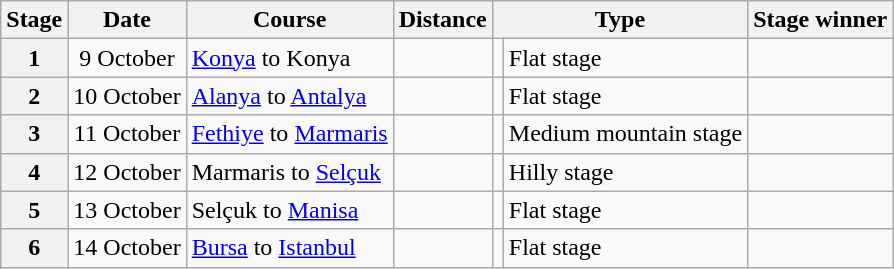<table class="wikitable">
<tr>
<th scope="col">Stage</th>
<th scope="col">Date</th>
<th scope="col">Course</th>
<th scope="col">Distance</th>
<th scope="col" colspan="2">Type</th>
<th scope="col">Stage winner</th>
</tr>
<tr>
<th scope="row" style="text-align:center;">1</th>
<td style="text-align:center;">9 October</td>
<td><a href='#'>Konya</a> to Konya</td>
<td style="text-align:center;"></td>
<td></td>
<td>Flat stage</td>
<td></td>
</tr>
<tr>
<th scope="row" style="text-align:center;">2</th>
<td style="text-align:center;">10 October</td>
<td><a href='#'>Alanya</a> to <a href='#'>Antalya</a></td>
<td style="text-align:center;"></td>
<td></td>
<td>Flat stage</td>
<td></td>
</tr>
<tr>
<th scope="row" style="text-align:center;">3</th>
<td style="text-align:center;">11 October</td>
<td><a href='#'>Fethiye</a> to <a href='#'>Marmaris</a></td>
<td style="text-align:center;"></td>
<td></td>
<td>Medium mountain stage</td>
<td></td>
</tr>
<tr>
<th scope="row" style="text-align:center;">4</th>
<td style="text-align:center;">12 October</td>
<td>Marmaris to <a href='#'>Selçuk</a></td>
<td style="text-align:center;"></td>
<td></td>
<td>Hilly stage</td>
<td></td>
</tr>
<tr>
<th scope="row" style="text-align:center;">5</th>
<td style="text-align:center;">13 October</td>
<td>Selçuk to <a href='#'>Manisa</a></td>
<td style="text-align:center;"></td>
<td></td>
<td>Flat stage</td>
<td></td>
</tr>
<tr>
<th scope="row" style="text-align:center;">6</th>
<td style="text-align:center;">14 October</td>
<td><a href='#'>Bursa</a> to <a href='#'>Istanbul</a></td>
<td style="text-align:center;"></td>
<td></td>
<td>Flat stage</td>
<td></td>
</tr>
</table>
